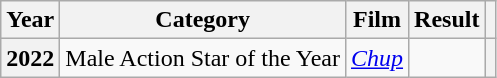<table class="wikitable">
<tr>
<th>Year</th>
<th>Category</th>
<th>Film</th>
<th>Result</th>
<th></th>
</tr>
<tr>
<th>2022</th>
<td>Male Action Star of the Year</td>
<td><a href='#'><em>Chup</em></a></td>
<td></td>
<th></th>
</tr>
</table>
